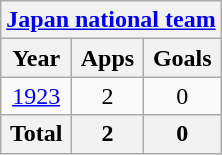<table class="wikitable" style="text-align:center">
<tr>
<th colspan=3><a href='#'>Japan national team</a></th>
</tr>
<tr>
<th>Year</th>
<th>Apps</th>
<th>Goals</th>
</tr>
<tr>
<td><a href='#'>1923</a></td>
<td>2</td>
<td>0</td>
</tr>
<tr>
<th>Total</th>
<th>2</th>
<th>0</th>
</tr>
</table>
